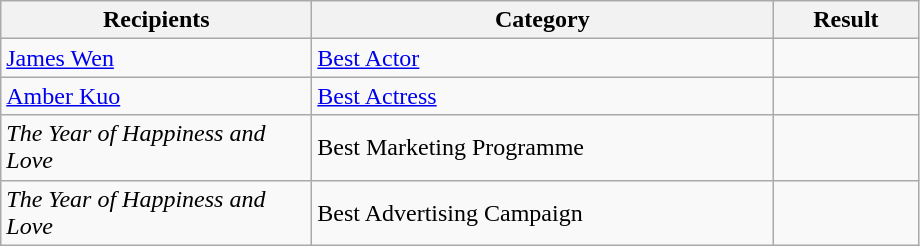<table class="wikitable">
<tr>
<th width=200>Recipients</th>
<th width=300>Category</th>
<th width=90>Result</th>
</tr>
<tr>
<td><a href='#'>James Wen</a></td>
<td><a href='#'>Best Actor</a></td>
<td></td>
</tr>
<tr>
<td><a href='#'>Amber Kuo</a></td>
<td><a href='#'>Best Actress</a></td>
<td></td>
</tr>
<tr>
<td><em>The Year of Happiness and Love</em></td>
<td>Best Marketing Programme</td>
<td></td>
</tr>
<tr>
<td><em>The Year of Happiness and Love</em></td>
<td>Best Advertising Campaign</td>
<td></td>
</tr>
</table>
